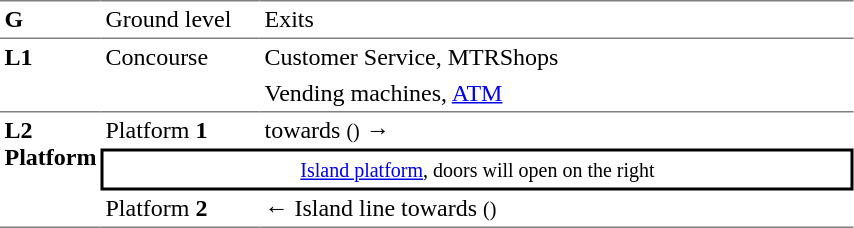<table border=0 cellspacing=0 cellpadding=3>
<tr>
<td style="border-bottom:solid 1px gray;border-top:solid 1px gray;width:50px;vertical-align:top;"><strong>G</strong></td>
<td style="border-top:solid 1px gray;border-bottom:solid 1px gray;width:100px;vertical-align:top;">Ground level</td>
<td style="border-top:solid 1px gray;border-bottom:solid 1px gray;width:390px;vertical-align:top;">Exits</td>
</tr>
<tr>
<td style="border-bottom:solid 1px gray;vertical-align:top;" rowspan=2><strong>L1</strong></td>
<td style="border-bottom:solid 1px gray;vertical-align:top;" rowspan=2>Concourse</td>
<td>Customer Service, MTRShops</td>
</tr>
<tr>
<td style="border-bottom:solid 1px gray;">Vending machines, <a href='#'>ATM</a></td>
</tr>
<tr>
<td style="border-bottom:solid 1px gray;vertical-align:top;" rowspan=3><strong>L2<br>Platform</strong></td>
<td style="border-bottom:solid 0px gray;">Platform <span><strong>1</strong></span></td>
<td style="border-bottom:solid 0px gray;">  towards  <small>()</small> →</td>
</tr>
<tr>
<td style="border-top:solid 2px black;border-right:solid 2px black;border-left:solid 2px black;border-bottom:solid 2px black;text-align:center;" colspan=2><small><a href='#'>Island platform</a>, doors will open on the right</small></td>
</tr>
<tr>
<td style="border-bottom:solid 1px gray;">Platform <span><strong>2</strong></span></td>
<td style="border-bottom:solid 1px gray;">←  Island line towards  <small>()</small></td>
</tr>
</table>
